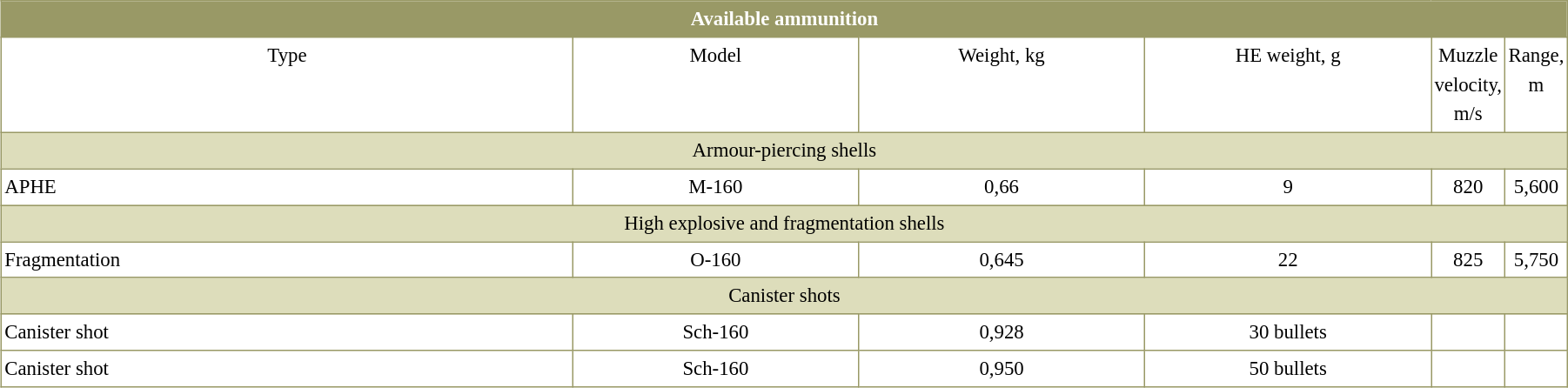<table border=0 cellspacing=0 cellpadding=2 style="margin:0 0 .5em 1em; width:95%; background:#fff; border-collapse:collapse; border:1px solid #996; line-height:1.5; font-size:95%">
<tr style="vertical-align:top; text-align:center; border:1px solid #996; background-color:#996; color:#fff">
<td colspan="6"><strong>Available ammunition</strong></td>
</tr>
<tr style="vertical-align:top; text-align:center; border:1px solid #996;">
<td width="40%"  style="border:1px solid #996">Type</td>
<td width="20%"  style="border:1px solid #996">Model</td>
<td width="20%"  style="border:1px solid #996">Weight, kg</td>
<td width="20%"  style="border:1px solid #996">HE weight, g</td>
<td width="20%"  style="border:1px solid #996">Muzzle velocity, m/s</td>
<td width="20%"  style="border:1px solid #996">Range, m</td>
</tr>
<tr style="vertical-align:top; text-align:center; border:1px solid #996; background-color:#ddb;">
<td colspan="6">Armour-piercing shells</td>
</tr>
<tr style="vertical-align:top; text-align:center;">
<td style="border:1px solid #996; text-align:left">APHE</td>
<td style="border:1px solid #996">M-160</td>
<td style="border:1px solid #996">0,66</td>
<td style="border:1px solid #996">9</td>
<td style="border:1px solid #996">820</td>
<td style="border:1px solid #996">5,600</td>
</tr>
<tr style="vertical-align:top; text-align:center; border:1px solid #996; background-color:#ddb;">
<td colspan="6">High explosive and fragmentation shells</td>
</tr>
<tr style="vertical-align:top; text-align:center;">
<td style="border:1px solid #996; text-align:left">Fragmentation</td>
<td style="border:1px solid #996">O-160</td>
<td style="border:1px solid #996">0,645</td>
<td style="border:1px solid #996">22</td>
<td style="border:1px solid #996">825</td>
<td style="border:1px solid #996">5,750</td>
</tr>
<tr style="vertical-align:top; text-align:center; border:1px solid #996; background-color:#ddb;">
<td colspan="6">Canister shots</td>
</tr>
<tr style="vertical-align:top; text-align:center;">
<td style="border:1px solid #996; text-align:left">Canister shot</td>
<td style="border:1px solid #996">Sch-160</td>
<td style="border:1px solid #996">0,928</td>
<td style="border:1px solid #996">30 bullets</td>
<td style="border:1px solid #996"></td>
<td style="border:1px solid #996"></td>
</tr>
<tr style="vertical-align:top; text-align:center;">
<td style="border:1px solid #996; text-align:left">Canister shot</td>
<td style="border:1px solid #996">Sch-160</td>
<td style="border:1px solid #996">0,950</td>
<td style="border:1px solid #996">50 bullets</td>
<td style="border:1px solid #996"></td>
<td style="border:1px solid #996"></td>
</tr>
</table>
